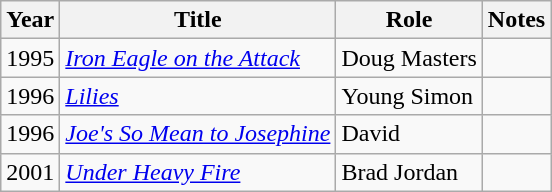<table class="wikitable sortable">
<tr>
<th>Year</th>
<th>Title</th>
<th>Role</th>
<th>Notes</th>
</tr>
<tr>
<td>1995</td>
<td><em><a href='#'>Iron Eagle on the Attack</a></em></td>
<td>Doug Masters</td>
<td></td>
</tr>
<tr>
<td>1996</td>
<td><a href='#'><em>Lilies</em></a></td>
<td>Young Simon</td>
<td></td>
</tr>
<tr>
<td>1996</td>
<td><em><a href='#'>Joe's So Mean to Josephine</a></em></td>
<td>David</td>
<td></td>
</tr>
<tr>
<td>2001</td>
<td><em><a href='#'>Under Heavy Fire</a></em></td>
<td>Brad Jordan</td>
<td></td>
</tr>
</table>
